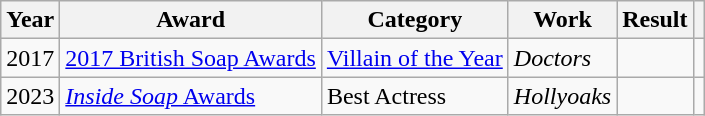<table class="wikitable sortable">
<tr>
<th>Year</th>
<th>Award</th>
<th>Category</th>
<th>Work</th>
<th>Result</th>
<th scope=col class=unsortable></th>
</tr>
<tr>
<td>2017</td>
<td><a href='#'>2017 British Soap Awards</a></td>
<td><a href='#'>Villain of the Year</a></td>
<td><em>Doctors</em></td>
<td></td>
<td align="center"></td>
</tr>
<tr>
<td>2023</td>
<td><a href='#'><em>Inside Soap</em> Awards</a></td>
<td>Best Actress</td>
<td><em>Hollyoaks</em></td>
<td></td>
<td align="center"></td>
</tr>
</table>
